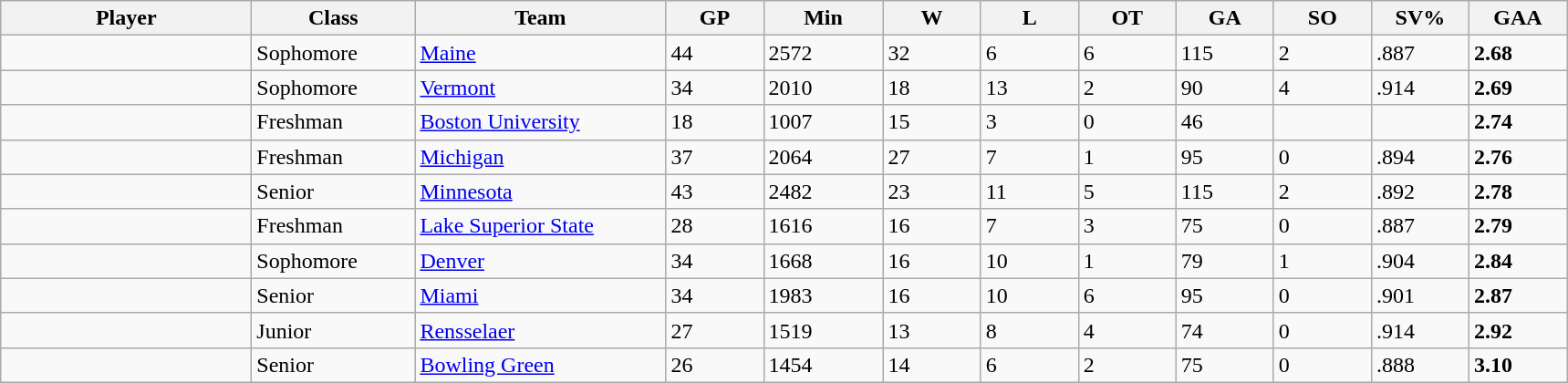<table class="wikitable sortable">
<tr>
<th style="width: 11em;">Player</th>
<th style="width: 7em;">Class</th>
<th style="width: 11em;">Team</th>
<th style="width: 4em;">GP</th>
<th style="width: 5em;">Min</th>
<th style="width: 4em;">W</th>
<th style="width: 4em;">L</th>
<th style="width: 4em;">OT</th>
<th style="width: 4em;">GA</th>
<th style="width: 4em;">SO</th>
<th style="width: 4em;">SV%</th>
<th style="width: 4em;">GAA</th>
</tr>
<tr>
<td></td>
<td>Sophomore</td>
<td><a href='#'>Maine</a></td>
<td>44</td>
<td>2572</td>
<td>32</td>
<td>6</td>
<td>6</td>
<td>115</td>
<td>2</td>
<td>.887</td>
<td><strong>2.68</strong></td>
</tr>
<tr>
<td></td>
<td>Sophomore</td>
<td><a href='#'>Vermont</a></td>
<td>34</td>
<td>2010</td>
<td>18</td>
<td>13</td>
<td>2</td>
<td>90</td>
<td>4</td>
<td>.914</td>
<td><strong>2.69</strong></td>
</tr>
<tr>
<td></td>
<td>Freshman</td>
<td><a href='#'>Boston University</a></td>
<td>18</td>
<td>1007</td>
<td>15</td>
<td>3</td>
<td>0</td>
<td>46</td>
<td></td>
<td></td>
<td><strong>2.74</strong></td>
</tr>
<tr>
<td></td>
<td>Freshman</td>
<td><a href='#'>Michigan</a></td>
<td>37</td>
<td>2064</td>
<td>27</td>
<td>7</td>
<td>1</td>
<td>95</td>
<td>0</td>
<td>.894</td>
<td><strong>2.76</strong></td>
</tr>
<tr>
<td></td>
<td>Senior</td>
<td><a href='#'>Minnesota</a></td>
<td>43</td>
<td>2482</td>
<td>23</td>
<td>11</td>
<td>5</td>
<td>115</td>
<td>2</td>
<td>.892</td>
<td><strong>2.78</strong></td>
</tr>
<tr>
<td></td>
<td>Freshman</td>
<td><a href='#'>Lake Superior State</a></td>
<td>28</td>
<td>1616</td>
<td>16</td>
<td>7</td>
<td>3</td>
<td>75</td>
<td>0</td>
<td>.887</td>
<td><strong>2.79</strong></td>
</tr>
<tr>
<td></td>
<td>Sophomore</td>
<td><a href='#'>Denver</a></td>
<td>34</td>
<td>1668</td>
<td>16</td>
<td>10</td>
<td>1</td>
<td>79</td>
<td>1</td>
<td>.904</td>
<td><strong>2.84</strong></td>
</tr>
<tr>
<td></td>
<td>Senior</td>
<td><a href='#'>Miami</a></td>
<td>34</td>
<td>1983</td>
<td>16</td>
<td>10</td>
<td>6</td>
<td>95</td>
<td>0</td>
<td>.901</td>
<td><strong>2.87</strong></td>
</tr>
<tr>
<td></td>
<td>Junior</td>
<td><a href='#'>Rensselaer</a></td>
<td>27</td>
<td>1519</td>
<td>13</td>
<td>8</td>
<td>4</td>
<td>74</td>
<td>0</td>
<td>.914</td>
<td><strong>2.92</strong></td>
</tr>
<tr>
<td></td>
<td>Senior</td>
<td><a href='#'>Bowling Green</a></td>
<td>26</td>
<td>1454</td>
<td>14</td>
<td>6</td>
<td>2</td>
<td>75</td>
<td>0</td>
<td>.888</td>
<td><strong>3.10</strong></td>
</tr>
</table>
